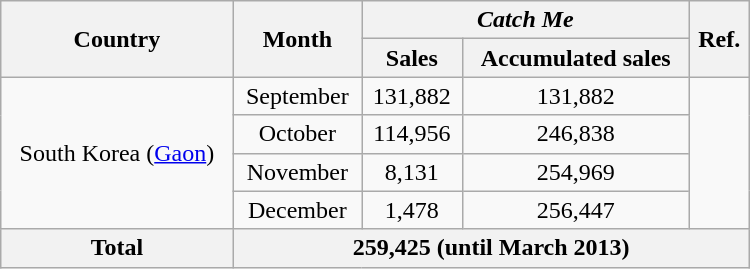<table class="wikitable" style="text-align:center; width:500px">
<tr>
<th rowspan=2>Country</th>
<th rowspan=2>Month</th>
<th colspan=2><em>Catch Me</em></th>
<th rowspan=2>Ref.</th>
</tr>
<tr>
<th>Sales</th>
<th>Accumulated sales</th>
</tr>
<tr>
<td rowspan=4>South Korea (<a href='#'>Gaon</a>)</td>
<td>September</td>
<td>131,882</td>
<td>131,882</td>
<td rowspan=4></td>
</tr>
<tr>
<td>October</td>
<td>114,956</td>
<td>246,838</td>
</tr>
<tr>
<td>November</td>
<td>8,131</td>
<td>254,969</td>
</tr>
<tr>
<td>December</td>
<td>1,478</td>
<td>256,447</td>
</tr>
<tr>
<th>Total</th>
<th colspan=6>259,425 (until March 2013)</th>
</tr>
</table>
